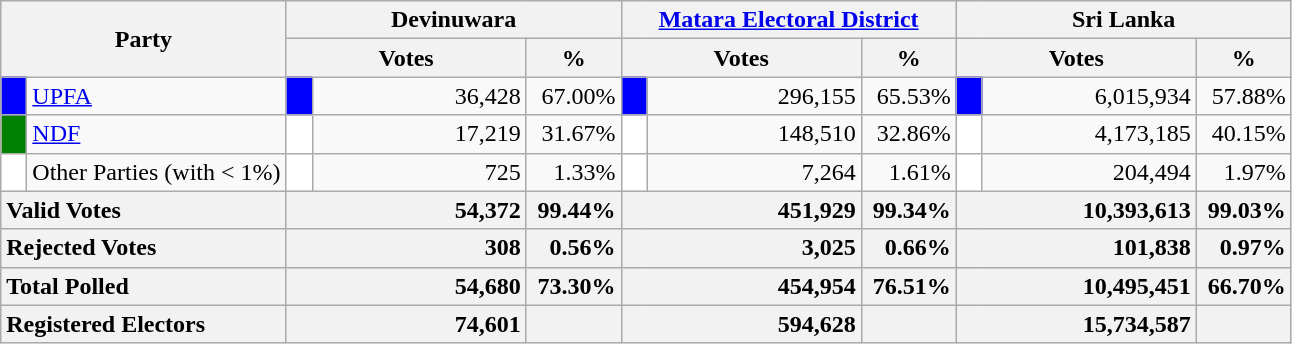<table class="wikitable">
<tr>
<th colspan="2" width="144px"rowspan="2">Party</th>
<th colspan="3" width="216px">Devinuwara</th>
<th colspan="3" width="216px"><a href='#'>Matara Electoral District</a></th>
<th colspan="3" width="216px">Sri Lanka</th>
</tr>
<tr>
<th colspan="2" width="144px">Votes</th>
<th>%</th>
<th colspan="2" width="144px">Votes</th>
<th>%</th>
<th colspan="2" width="144px">Votes</th>
<th>%</th>
</tr>
<tr>
<td style="background-color:blue;" width="10px"></td>
<td style="text-align:left;"><a href='#'>UPFA</a></td>
<td style="background-color:blue;" width="10px"></td>
<td style="text-align:right;">36,428</td>
<td style="text-align:right;">67.00%</td>
<td style="background-color:blue;" width="10px"></td>
<td style="text-align:right;">296,155</td>
<td style="text-align:right;">65.53%</td>
<td style="background-color:blue;" width="10px"></td>
<td style="text-align:right;">6,015,934</td>
<td style="text-align:right;">57.88%</td>
</tr>
<tr>
<td style="background-color:green;" width="10px"></td>
<td style="text-align:left;"><a href='#'>NDF</a></td>
<td style="background-color:white;" width="10px"></td>
<td style="text-align:right;">17,219</td>
<td style="text-align:right;">31.67%</td>
<td style="background-color:white;" width="10px"></td>
<td style="text-align:right;">148,510</td>
<td style="text-align:right;">32.86%</td>
<td style="background-color:white;" width="10px"></td>
<td style="text-align:right;">4,173,185</td>
<td style="text-align:right;">40.15%</td>
</tr>
<tr>
<td style="background-color:white;" width="10px"></td>
<td style="text-align:left;">Other Parties (with < 1%)</td>
<td style="background-color:white;" width="10px"></td>
<td style="text-align:right;">725</td>
<td style="text-align:right;">1.33%</td>
<td style="background-color:white;" width="10px"></td>
<td style="text-align:right;">7,264</td>
<td style="text-align:right;">1.61%</td>
<td style="background-color:white;" width="10px"></td>
<td style="text-align:right;">204,494</td>
<td style="text-align:right;">1.97%</td>
</tr>
<tr>
<th colspan="2" width="144px"style="text-align:left;">Valid Votes</th>
<th style="text-align:right;"colspan="2" width="144px">54,372</th>
<th style="text-align:right;">99.44%</th>
<th style="text-align:right;"colspan="2" width="144px">451,929</th>
<th style="text-align:right;">99.34%</th>
<th style="text-align:right;"colspan="2" width="144px">10,393,613</th>
<th style="text-align:right;">99.03%</th>
</tr>
<tr>
<th colspan="2" width="144px"style="text-align:left;">Rejected Votes</th>
<th style="text-align:right;"colspan="2" width="144px">308</th>
<th style="text-align:right;">0.56%</th>
<th style="text-align:right;"colspan="2" width="144px">3,025</th>
<th style="text-align:right;">0.66%</th>
<th style="text-align:right;"colspan="2" width="144px">101,838</th>
<th style="text-align:right;">0.97%</th>
</tr>
<tr>
<th colspan="2" width="144px"style="text-align:left;">Total Polled</th>
<th style="text-align:right;"colspan="2" width="144px">54,680</th>
<th style="text-align:right;">73.30%</th>
<th style="text-align:right;"colspan="2" width="144px">454,954</th>
<th style="text-align:right;">76.51%</th>
<th style="text-align:right;"colspan="2" width="144px">10,495,451</th>
<th style="text-align:right;">66.70%</th>
</tr>
<tr>
<th colspan="2" width="144px"style="text-align:left;">Registered Electors</th>
<th style="text-align:right;"colspan="2" width="144px">74,601</th>
<th></th>
<th style="text-align:right;"colspan="2" width="144px">594,628</th>
<th></th>
<th style="text-align:right;"colspan="2" width="144px">15,734,587</th>
<th></th>
</tr>
</table>
